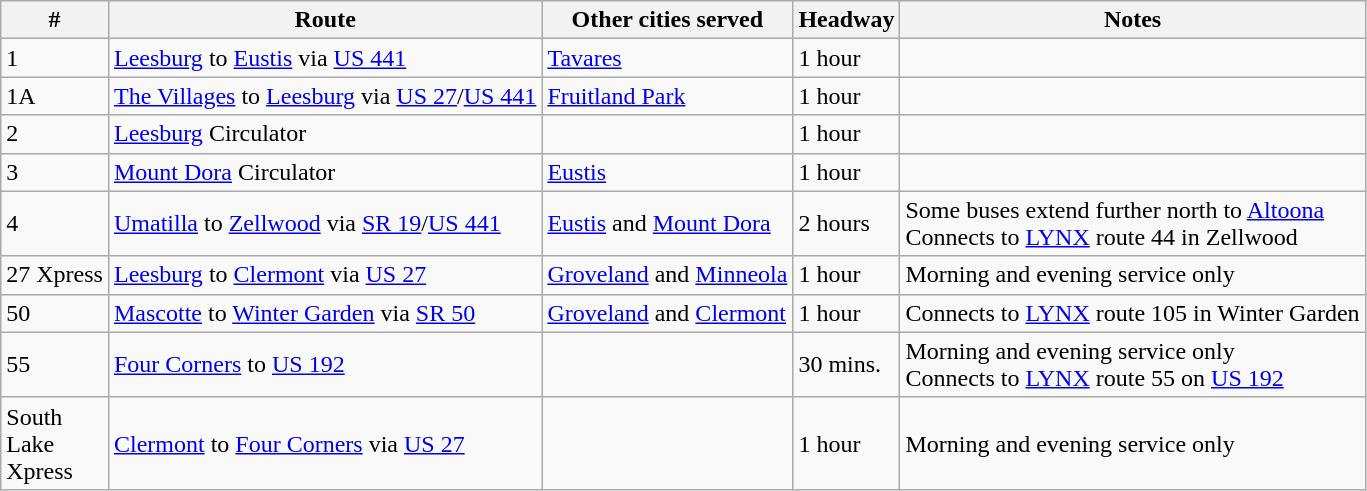<table class="wikitable">
<tr>
<th>#</th>
<th>Route</th>
<th>Other cities served</th>
<th>Headway</th>
<th>Notes</th>
</tr>
<tr>
<td>1</td>
<td><a href='#'>Leesburg</a> to <a href='#'>Eustis</a> via <a href='#'>US 441</a></td>
<td><a href='#'>Tavares</a></td>
<td>1 hour</td>
<td></td>
</tr>
<tr>
<td>1A</td>
<td><a href='#'>The Villages</a> to <a href='#'>Leesburg</a> via <a href='#'>US 27</a>/<a href='#'>US 441</a></td>
<td><a href='#'>Fruitland Park</a></td>
<td>1 hour</td>
<td></td>
</tr>
<tr>
<td>2</td>
<td><a href='#'>Leesburg</a> Circulator</td>
<td></td>
<td>1 hour</td>
<td></td>
</tr>
<tr>
<td>3</td>
<td><a href='#'>Mount Dora</a> Circulator</td>
<td><a href='#'>Eustis</a></td>
<td>1 hour</td>
<td></td>
</tr>
<tr>
<td>4</td>
<td><a href='#'>Umatilla</a> to <a href='#'>Zellwood</a> via <a href='#'>SR 19</a>/<a href='#'>US 441</a></td>
<td><a href='#'>Eustis</a> and <a href='#'>Mount Dora</a></td>
<td>2 hours</td>
<td>Some buses extend further north to <a href='#'>Altoona</a><br> Connects to <a href='#'>LYNX</a> route 44 in Zellwood</td>
</tr>
<tr>
<td>27 Xpress</td>
<td><a href='#'>Leesburg</a> to <a href='#'>Clermont</a> via <a href='#'>US 27</a></td>
<td><a href='#'>Groveland</a> and <a href='#'>Minneola</a></td>
<td>1 hour</td>
<td>Morning and evening service only</td>
</tr>
<tr>
<td>50</td>
<td><a href='#'>Mascotte</a> to <a href='#'>Winter Garden</a> via <a href='#'>SR 50</a></td>
<td><a href='#'>Groveland</a> and <a href='#'>Clermont</a></td>
<td>1 hour</td>
<td> Connects to <a href='#'>LYNX</a> route 105 in Winter Garden</td>
</tr>
<tr>
<td>55</td>
<td><a href='#'>Four Corners</a> to <a href='#'>US 192</a></td>
<td></td>
<td>30 mins.</td>
<td>Morning and evening service only<br> Connects to <a href='#'>LYNX</a> route 55 on <a href='#'>US 192</a></td>
</tr>
<tr>
<td>South<br>Lake<br>Xpress</td>
<td><a href='#'>Clermont</a> to <a href='#'>Four Corners</a> via <a href='#'>US 27</a></td>
<td></td>
<td>1 hour</td>
<td>Morning and evening service only</td>
</tr>
</table>
